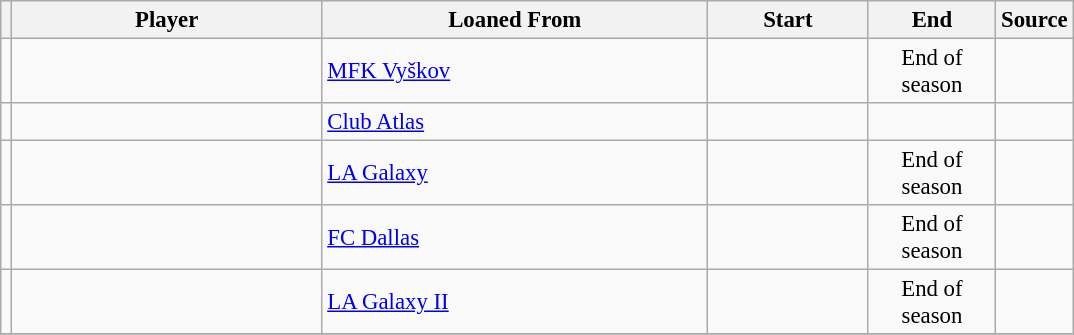<table class="wikitable plainrowheaders sortable" style="font-size:95%">
<tr>
<th></th>
<th scope="col" style="width:200px;">Player</th>
<th scope="col" style="width:250px;">Loaned From</th>
<th scope="col" style="width:100px;">Start</th>
<th scope="col" style="width:78px;">End</th>
<th>Source</th>
</tr>
<tr>
<td align=center></td>
<td></td>
<td> <a href='#'>MFK Vyškov</a></td>
<td align=center></td>
<td align=center>End of season</td>
<td align=center></td>
</tr>
<tr>
<td align=center></td>
<td></td>
<td> <a href='#'>Club Atlas</a></td>
<td align=center></td>
<td align=center></td>
<td align=center></td>
</tr>
<tr>
<td align=center></td>
<td></td>
<td> <a href='#'>LA Galaxy</a></td>
<td align=center></td>
<td align=center>End of season</td>
<td align=center></td>
</tr>
<tr>
<td align=center></td>
<td></td>
<td> <a href='#'>FC Dallas</a></td>
<td align=center></td>
<td align=center>End of season</td>
<td align=center></td>
</tr>
<tr>
<td align=center></td>
<td></td>
<td> <a href='#'>LA Galaxy II</a></td>
<td align=center></td>
<td align=center>End of season</td>
<td align=center></td>
</tr>
<tr>
</tr>
</table>
